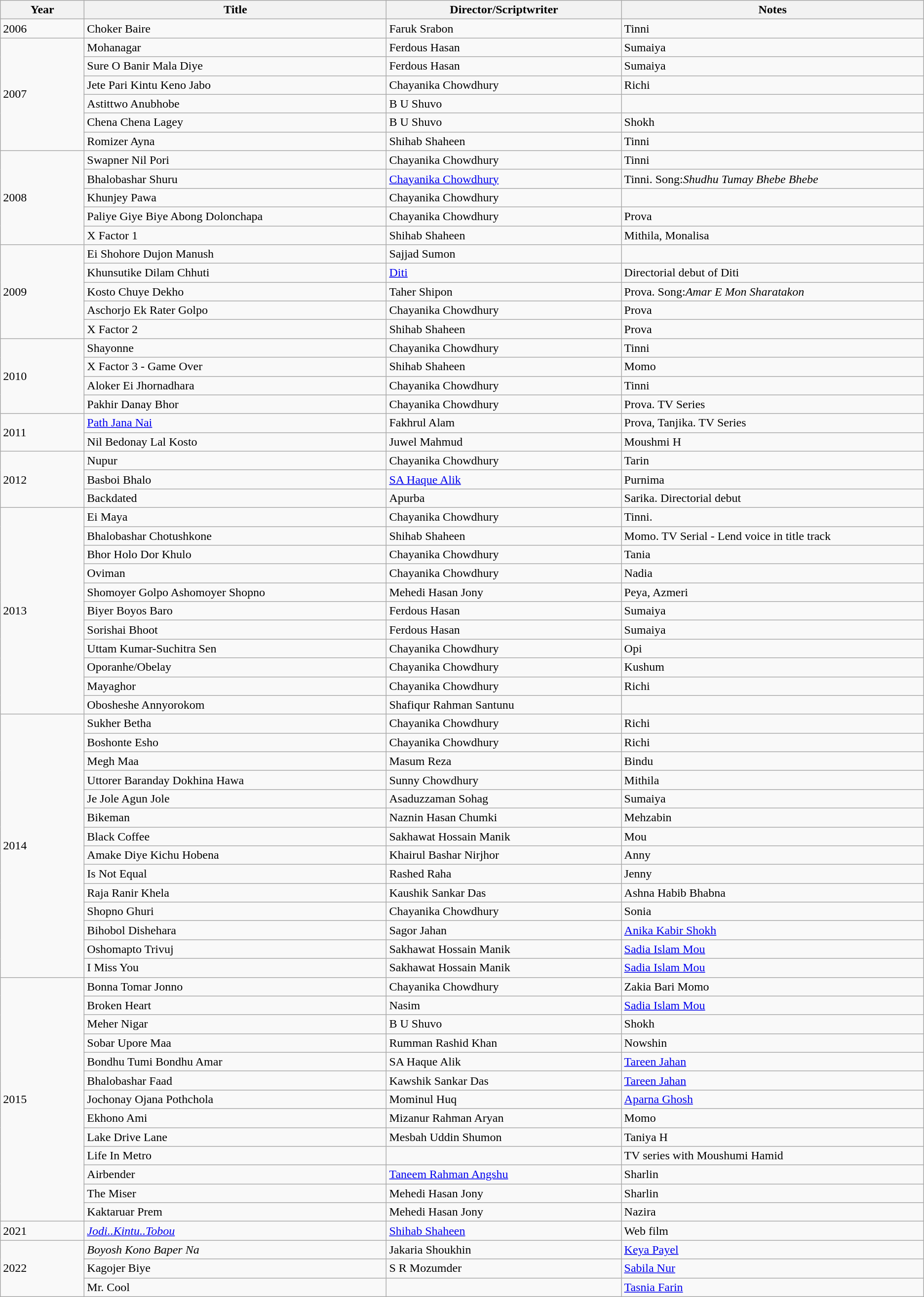<table class="wikitable sortable">
<tr>
<th width= "5%">Year</th>
<th width= "18%">Title</th>
<th width= "14%">Director/Scriptwriter</th>
<th width= "18%">Notes</th>
</tr>
<tr>
<td>2006</td>
<td>Choker Baire</td>
<td>Faruk Srabon</td>
<td>Tinni </td>
</tr>
<tr>
<td rowspan="6">2007</td>
<td>Mohanagar</td>
<td>Ferdous Hasan</td>
<td>Sumaiya</td>
</tr>
<tr>
<td>Sure O Banir Mala Diye</td>
<td>Ferdous Hasan</td>
<td>Sumaiya</td>
</tr>
<tr>
<td>Jete Pari Kintu Keno Jabo</td>
<td>Chayanika Chowdhury</td>
<td>Richi</td>
</tr>
<tr>
<td>Astittwo Anubhobe</td>
<td>B U Shuvo</td>
<td></td>
</tr>
<tr>
<td>Chena Chena Lagey</td>
<td>B U Shuvo</td>
<td>Shokh</td>
</tr>
<tr>
<td>Romizer Ayna</td>
<td>Shihab Shaheen</td>
<td>Tinni</td>
</tr>
<tr>
<td rowspan="5">2008</td>
<td>Swapner Nil Pori</td>
<td>Chayanika Chowdhury</td>
<td>Tinni</td>
</tr>
<tr>
<td>Bhalobashar Shuru</td>
<td><a href='#'>Chayanika Chowdhury</a></td>
<td>Tinni. Song:<em>Shudhu Tumay Bhebe Bhebe</em></td>
</tr>
<tr>
<td>Khunjey Pawa</td>
<td>Chayanika Chowdhury</td>
<td></td>
</tr>
<tr>
<td>Paliye Giye Biye Abong Dolonchapa</td>
<td>Chayanika Chowdhury</td>
<td>Prova</td>
</tr>
<tr>
<td>X Factor 1</td>
<td>Shihab Shaheen</td>
<td>Mithila, Monalisa</td>
</tr>
<tr>
<td rowspan="5">2009</td>
<td>Ei Shohore Dujon Manush</td>
<td>Sajjad Sumon</td>
<td></td>
</tr>
<tr>
<td>Khunsutike Dilam Chhuti</td>
<td><a href='#'>Diti</a></td>
<td>Directorial debut of Diti</td>
</tr>
<tr>
<td>Kosto Chuye Dekho</td>
<td>Taher Shipon</td>
<td>Prova. Song:<em>Amar E Mon Sharatakon</em></td>
</tr>
<tr>
<td>Aschorjo Ek Rater Golpo</td>
<td>Chayanika Chowdhury</td>
<td>Prova</td>
</tr>
<tr>
<td>X Factor 2</td>
<td>Shihab Shaheen</td>
<td>Prova</td>
</tr>
<tr>
<td rowspan="4">2010</td>
<td>Shayonne</td>
<td>Chayanika Chowdhury</td>
<td>Tinni</td>
</tr>
<tr>
<td>X Factor 3 - Game Over</td>
<td>Shihab Shaheen</td>
<td>Momo</td>
</tr>
<tr>
<td>Aloker Ei Jhornadhara</td>
<td>Chayanika Chowdhury</td>
<td>Tinni</td>
</tr>
<tr>
<td>Pakhir Danay Bhor</td>
<td>Chayanika Chowdhury</td>
<td>Prova. TV Series</td>
</tr>
<tr>
<td rowspan="2">2011</td>
<td><a href='#'>Path Jana Nai</a></td>
<td>Fakhrul Alam</td>
<td>Prova, Tanjika. TV Series</td>
</tr>
<tr>
<td>Nil Bedonay Lal Kosto</td>
<td>Juwel Mahmud</td>
<td>Moushmi H</td>
</tr>
<tr>
<td rowspan="3">2012</td>
<td>Nupur</td>
<td>Chayanika Chowdhury</td>
<td>Tarin</td>
</tr>
<tr>
<td>Basboi Bhalo</td>
<td><a href='#'>SA Haque Alik</a></td>
<td>Purnima</td>
</tr>
<tr>
<td>Backdated</td>
<td>Apurba</td>
<td>Sarika. Directorial debut</td>
</tr>
<tr>
<td rowspan="11">2013</td>
<td>Ei Maya</td>
<td>Chayanika Chowdhury</td>
<td>Tinni.</td>
</tr>
<tr>
<td>Bhalobashar Chotushkone</td>
<td>Shihab Shaheen</td>
<td>Momo. TV Serial - Lend voice in title track</td>
</tr>
<tr>
<td>Bhor Holo Dor Khulo</td>
<td>Chayanika Chowdhury</td>
<td>Tania</td>
</tr>
<tr>
<td>Oviman</td>
<td>Chayanika Chowdhury</td>
<td>Nadia</td>
</tr>
<tr>
<td>Shomoyer Golpo Ashomoyer Shopno</td>
<td>Mehedi Hasan Jony</td>
<td>Peya, Azmeri</td>
</tr>
<tr>
<td>Biyer Boyos Baro</td>
<td>Ferdous Hasan</td>
<td>Sumaiya</td>
</tr>
<tr>
<td>Sorishai Bhoot</td>
<td>Ferdous Hasan</td>
<td>Sumaiya</td>
</tr>
<tr>
<td>Uttam Kumar-Suchitra Sen</td>
<td>Chayanika Chowdhury</td>
<td>Opi</td>
</tr>
<tr>
<td>Oporanhe/Obelay</td>
<td>Chayanika Chowdhury</td>
<td>Kushum</td>
</tr>
<tr>
<td>Mayaghor</td>
<td>Chayanika Chowdhury</td>
<td>Richi</td>
</tr>
<tr>
<td>Obosheshe Annyorokom</td>
<td>Shafiqur Rahman Santunu</td>
<td></td>
</tr>
<tr>
<td rowspan="14">2014</td>
<td>Sukher Betha</td>
<td>Chayanika Chowdhury</td>
<td>Richi</td>
</tr>
<tr>
<td>Boshonte Esho</td>
<td>Chayanika Chowdhury</td>
<td>Richi</td>
</tr>
<tr>
<td>Megh Maa</td>
<td>Masum Reza</td>
<td>Bindu</td>
</tr>
<tr>
<td>Uttorer Baranday Dokhina Hawa</td>
<td>Sunny Chowdhury</td>
<td>Mithila</td>
</tr>
<tr>
<td>Je Jole Agun Jole</td>
<td>Asaduzzaman Sohag</td>
<td>Sumaiya</td>
</tr>
<tr>
<td>Bikeman</td>
<td>Naznin Hasan Chumki</td>
<td>Mehzabin</td>
</tr>
<tr>
<td>Black Coffee</td>
<td>Sakhawat Hossain Manik</td>
<td>Mou</td>
</tr>
<tr>
<td>Amake Diye Kichu Hobena</td>
<td>Khairul Bashar Nirjhor</td>
<td>Anny</td>
</tr>
<tr>
<td>Is Not Equal</td>
<td>Rashed Raha</td>
<td>Jenny</td>
</tr>
<tr>
<td>Raja Ranir Khela</td>
<td>Kaushik Sankar Das</td>
<td>Ashna Habib Bhabna</td>
</tr>
<tr>
<td>Shopno Ghuri</td>
<td>Chayanika Chowdhury</td>
<td>Sonia</td>
</tr>
<tr>
<td>Bihobol Dishehara</td>
<td>Sagor Jahan</td>
<td><a href='#'>Anika Kabir Shokh</a></td>
</tr>
<tr>
<td>Oshomapto Trivuj</td>
<td>Sakhawat Hossain Manik</td>
<td><a href='#'>Sadia Islam Mou</a></td>
</tr>
<tr>
<td>I Miss You</td>
<td>Sakhawat Hossain Manik</td>
<td><a href='#'>Sadia Islam Mou</a></td>
</tr>
<tr>
<td rowspan="13">2015</td>
<td>Bonna Tomar Jonno</td>
<td>Chayanika Chowdhury</td>
<td>Zakia Bari Momo</td>
</tr>
<tr>
<td>Broken Heart</td>
<td>Nasim</td>
<td><a href='#'>Sadia Islam Mou</a></td>
</tr>
<tr>
<td>Meher Nigar</td>
<td>B U Shuvo</td>
<td>Shokh</td>
</tr>
<tr>
<td>Sobar Upore Maa</td>
<td>Rumman Rashid Khan</td>
<td>Nowshin</td>
</tr>
<tr>
<td>Bondhu Tumi Bondhu Amar</td>
<td>SA Haque Alik</td>
<td><a href='#'>Tareen Jahan</a></td>
</tr>
<tr>
<td>Bhalobashar Faad</td>
<td>Kawshik Sankar Das</td>
<td><a href='#'>Tareen Jahan</a></td>
</tr>
<tr>
<td>Jochonay Ojana Pothchola</td>
<td>Mominul Huq</td>
<td><a href='#'>Aparna Ghosh</a></td>
</tr>
<tr>
<td>Ekhono Ami</td>
<td>Mizanur Rahman Aryan</td>
<td>Momo</td>
</tr>
<tr>
<td>Lake Drive Lane</td>
<td>Mesbah Uddin Shumon</td>
<td>Taniya H</td>
</tr>
<tr>
<td>Life In Metro</td>
<td></td>
<td>TV series with Moushumi Hamid</td>
</tr>
<tr>
<td>Airbender</td>
<td><a href='#'>Taneem Rahman Angshu</a></td>
<td>Sharlin</td>
</tr>
<tr>
<td>The Miser</td>
<td>Mehedi Hasan Jony</td>
<td>Sharlin</td>
</tr>
<tr>
<td>Kaktaruar Prem</td>
<td>Mehedi Hasan Jony</td>
<td>Nazira</td>
</tr>
<tr>
<td>2021</td>
<td><em><a href='#'>Jodi..Kintu..Tobou</a></em></td>
<td><a href='#'>Shihab Shaheen</a></td>
<td>Web film</td>
</tr>
<tr>
<td rowspan="3">2022</td>
<td><em>Boyosh Kono Baper Na</em></td>
<td>Jakaria Shoukhin</td>
<td><a href='#'>Keya Payel</a></td>
</tr>
<tr TV Natok>
<td>Kagojer Biye</td>
<td>S R Mozumder</td>
<td><a href='#'>Sabila Nur</a></td>
</tr>
<tr>
<td>Mr. Cool</td>
<td></td>
<td><a href='#'>Tasnia Farin</a></td>
</tr>
</table>
